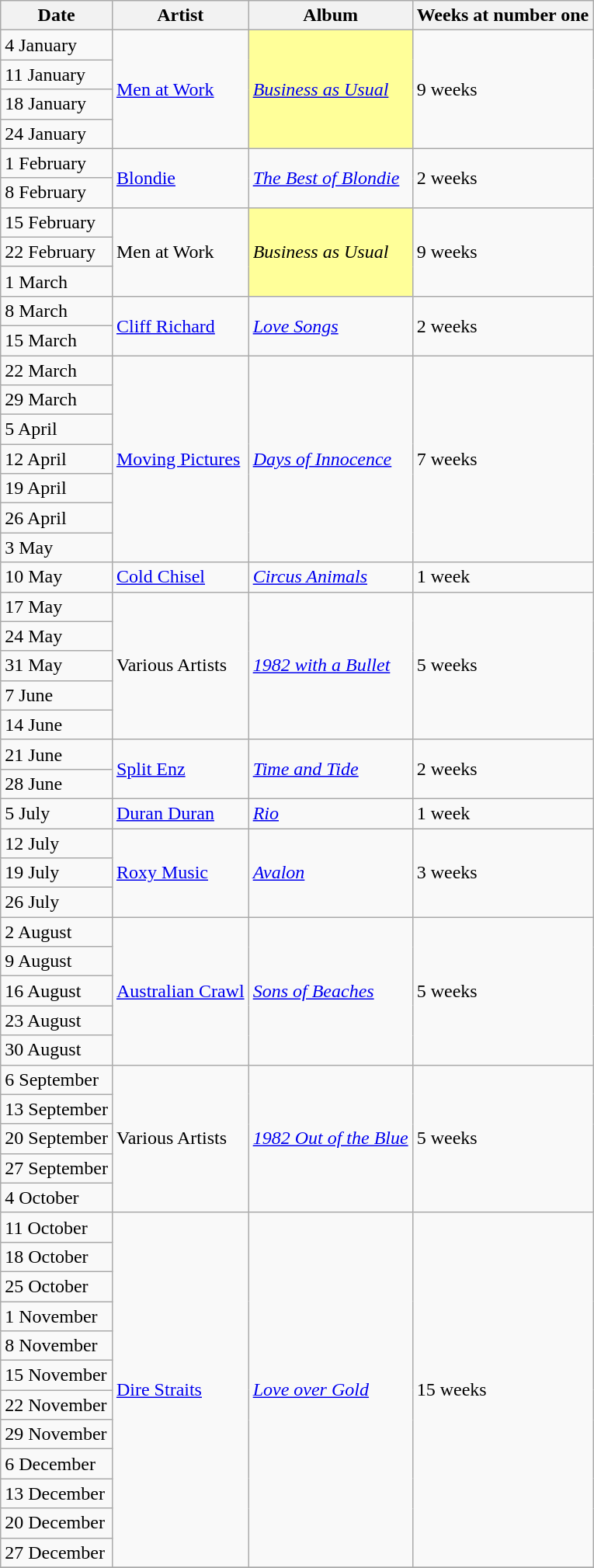<table class="wikitable">
<tr>
<th>Date</th>
<th>Artist</th>
<th>Album</th>
<th>Weeks at number one</th>
</tr>
<tr>
<td>4 January</td>
<td rowspan="4"><a href='#'>Men at Work</a></td>
<td bgcolor=#FFFF99 rowspan="4"><em><a href='#'>Business as Usual</a></em></td>
<td rowspan="4">9 weeks</td>
</tr>
<tr>
<td>11 January</td>
</tr>
<tr>
<td>18 January</td>
</tr>
<tr>
<td>24 January</td>
</tr>
<tr>
<td>1 February</td>
<td rowspan="2"><a href='#'>Blondie</a></td>
<td rowspan="2"><em><a href='#'>The Best of Blondie</a></em></td>
<td rowspan="2">2 weeks</td>
</tr>
<tr>
<td>8 February</td>
</tr>
<tr>
<td>15 February</td>
<td rowspan="3">Men at Work</td>
<td bgcolor=#FFFF99 rowspan="3"><em>Business as Usual</em></td>
<td rowspan="3">9 weeks</td>
</tr>
<tr>
<td>22 February</td>
</tr>
<tr>
<td>1 March</td>
</tr>
<tr>
<td>8 March</td>
<td rowspan="2"><a href='#'>Cliff Richard</a></td>
<td rowspan="2"><em><a href='#'>Love Songs</a></em></td>
<td rowspan="2">2 weeks</td>
</tr>
<tr>
<td>15 March</td>
</tr>
<tr>
<td>22 March</td>
<td rowspan="7"><a href='#'>Moving Pictures</a></td>
<td rowspan="7"><em><a href='#'>Days of Innocence</a></em></td>
<td rowspan="7">7 weeks</td>
</tr>
<tr>
<td>29 March</td>
</tr>
<tr>
<td>5 April</td>
</tr>
<tr>
<td>12 April</td>
</tr>
<tr>
<td>19 April</td>
</tr>
<tr>
<td>26 April</td>
</tr>
<tr>
<td>3 May</td>
</tr>
<tr>
<td>10 May</td>
<td><a href='#'>Cold Chisel</a></td>
<td><em><a href='#'>Circus Animals</a></em></td>
<td>1 week</td>
</tr>
<tr>
<td>17 May</td>
<td rowspan="5">Various Artists</td>
<td rowspan="5"><em><a href='#'>1982 with a Bullet</a></em></td>
<td rowspan="5">5 weeks</td>
</tr>
<tr>
<td>24 May</td>
</tr>
<tr>
<td>31 May</td>
</tr>
<tr>
<td>7 June</td>
</tr>
<tr>
<td>14 June</td>
</tr>
<tr>
<td>21 June</td>
<td rowspan="2"><a href='#'>Split Enz</a></td>
<td rowspan="2"><em><a href='#'>Time and Tide</a></em></td>
<td rowspan="2">2 weeks</td>
</tr>
<tr>
<td>28 June</td>
</tr>
<tr>
<td>5 July</td>
<td><a href='#'>Duran Duran</a></td>
<td><em><a href='#'>Rio</a></em></td>
<td>1 week</td>
</tr>
<tr>
<td>12 July</td>
<td rowspan="3"><a href='#'>Roxy Music</a></td>
<td rowspan="3"><em><a href='#'>Avalon</a></em></td>
<td rowspan="3">3 weeks</td>
</tr>
<tr>
<td>19 July</td>
</tr>
<tr>
<td>26 July</td>
</tr>
<tr>
<td>2 August</td>
<td rowspan="5"><a href='#'>Australian Crawl</a></td>
<td rowspan="5"><em><a href='#'>Sons of Beaches</a></em></td>
<td rowspan="5">5 weeks</td>
</tr>
<tr>
<td>9 August</td>
</tr>
<tr>
<td>16 August</td>
</tr>
<tr>
<td>23 August</td>
</tr>
<tr>
<td>30 August</td>
</tr>
<tr>
<td>6 September</td>
<td rowspan="5">Various Artists</td>
<td rowspan="5"><em><a href='#'>1982 Out of the Blue</a></em></td>
<td rowspan="5">5 weeks</td>
</tr>
<tr>
<td>13 September</td>
</tr>
<tr>
<td>20 September</td>
</tr>
<tr>
<td>27 September</td>
</tr>
<tr>
<td>4 October</td>
</tr>
<tr>
<td>11 October</td>
<td rowspan="12"><a href='#'>Dire Straits</a></td>
<td rowspan="12"><em><a href='#'>Love over Gold</a></em></td>
<td rowspan="12">15 weeks</td>
</tr>
<tr>
<td>18 October</td>
</tr>
<tr>
<td>25 October</td>
</tr>
<tr>
<td>1 November</td>
</tr>
<tr>
<td>8 November</td>
</tr>
<tr>
<td>15 November</td>
</tr>
<tr>
<td>22 November</td>
</tr>
<tr>
<td>29 November</td>
</tr>
<tr>
<td>6 December</td>
</tr>
<tr>
<td>13 December</td>
</tr>
<tr>
<td>20 December</td>
</tr>
<tr>
<td>27 December</td>
</tr>
<tr>
</tr>
</table>
